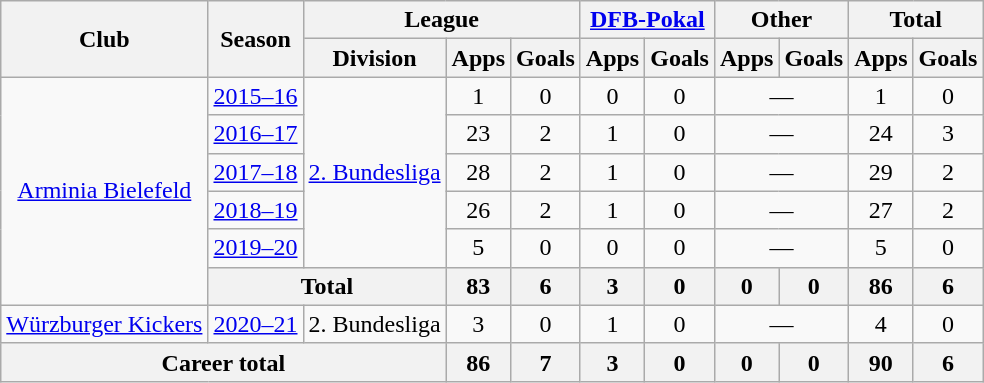<table class="wikitable" style="text-align:center">
<tr>
<th rowspan="2">Club</th>
<th rowspan="2">Season</th>
<th colspan="3">League</th>
<th colspan="2"><a href='#'>DFB-Pokal</a></th>
<th colspan="2">Other</th>
<th colspan="2">Total</th>
</tr>
<tr>
<th>Division</th>
<th>Apps</th>
<th>Goals</th>
<th>Apps</th>
<th>Goals</th>
<th>Apps</th>
<th>Goals</th>
<th>Apps</th>
<th>Goals</th>
</tr>
<tr>
<td rowspan="6"><a href='#'>Arminia Bielefeld</a></td>
<td><a href='#'>2015–16</a></td>
<td rowspan="5"><a href='#'>2. Bundesliga</a></td>
<td>1</td>
<td>0</td>
<td>0</td>
<td>0</td>
<td colspan="2">—</td>
<td>1</td>
<td>0</td>
</tr>
<tr>
<td><a href='#'>2016–17</a></td>
<td>23</td>
<td>2</td>
<td>1</td>
<td>0</td>
<td colspan="2">—</td>
<td>24</td>
<td>3</td>
</tr>
<tr>
<td><a href='#'>2017–18</a></td>
<td>28</td>
<td>2</td>
<td>1</td>
<td>0</td>
<td colspan="2">—</td>
<td>29</td>
<td>2</td>
</tr>
<tr>
<td><a href='#'>2018–19</a></td>
<td>26</td>
<td>2</td>
<td>1</td>
<td>0</td>
<td colspan="2">—</td>
<td>27</td>
<td>2</td>
</tr>
<tr>
<td><a href='#'>2019–20</a></td>
<td>5</td>
<td>0</td>
<td>0</td>
<td>0</td>
<td colspan="2">—</td>
<td>5</td>
<td>0</td>
</tr>
<tr>
<th colspan="2">Total</th>
<th>83</th>
<th>6</th>
<th>3</th>
<th>0</th>
<th>0</th>
<th>0</th>
<th>86</th>
<th>6</th>
</tr>
<tr>
<td><a href='#'>Würzburger Kickers</a></td>
<td><a href='#'>2020–21</a></td>
<td>2. Bundesliga</td>
<td>3</td>
<td>0</td>
<td>1</td>
<td>0</td>
<td colspan="2">—</td>
<td>4</td>
<td>0</td>
</tr>
<tr>
<th colspan="3">Career total</th>
<th>86</th>
<th>7</th>
<th>3</th>
<th>0</th>
<th>0</th>
<th>0</th>
<th>90</th>
<th>6</th>
</tr>
</table>
